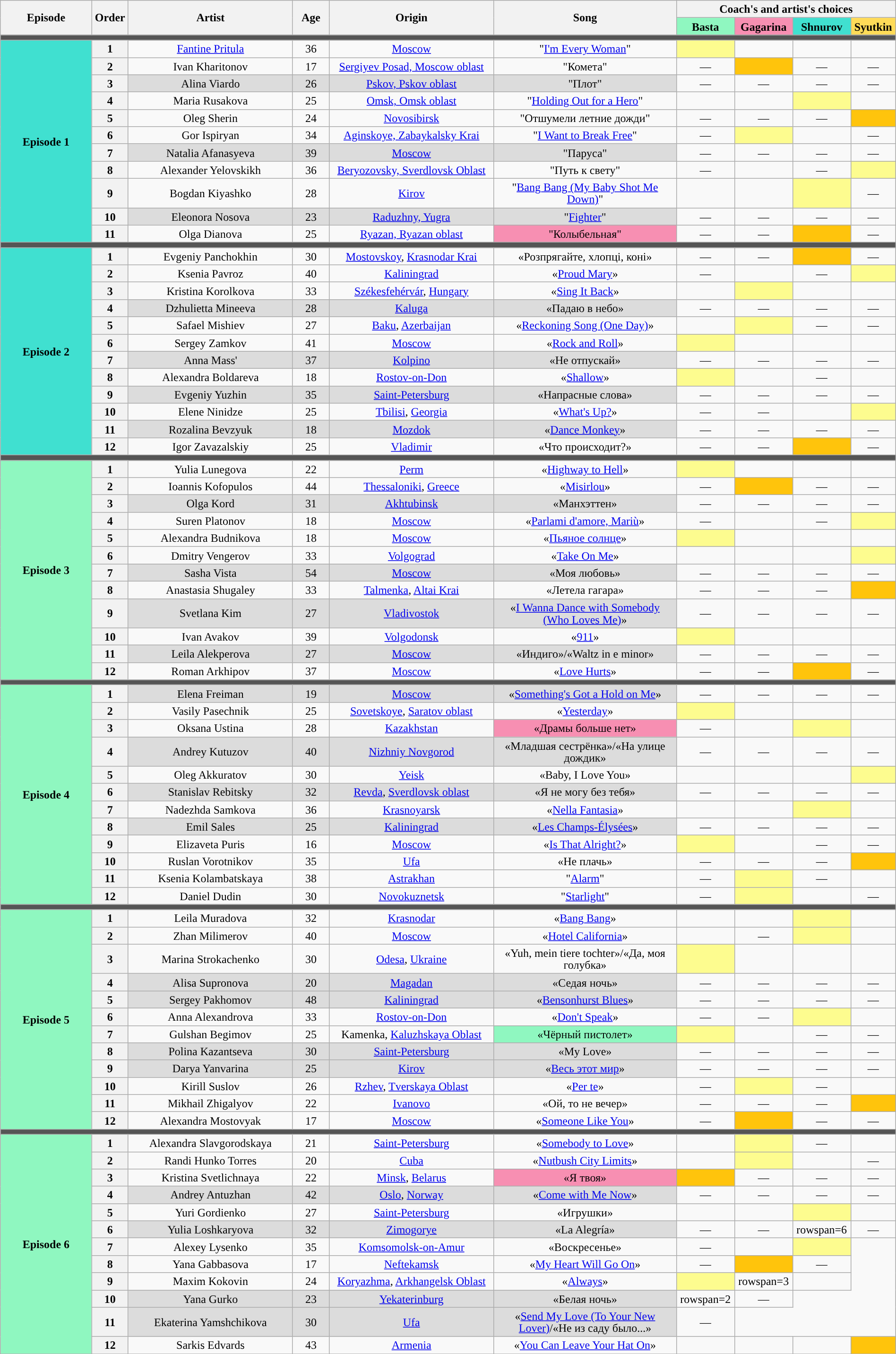<table class="wikitable" style="text-align:center; line-height:17px; width:100%;">
<tr>
<th scope="col" rowspan=2 style="width:10%">Episode</th>
<th scope="col" rowspan=2 style="width:04%;">Order</th>
<th scope="col" rowspan=2 style="width:18%;">Artist</th>
<th scope="col" rowspan=2 style="width:04%;">Age</th>
<th scope="col" rowspan=2 style="width:18%;">Origin</th>
<th scope="col" rowspan=2 style="width:20%;">Song</th>
<th scope="col" colspan=4 style="width:24%;">Coach's and artist's choices</th>
</tr>
<tr>
<th style="background:#8ff7c0;">Basta</th>
<th style="background:#f78fb2;">Gagarina</th>
<th style="background:turquoise;">Shnurov</th>
<th style="background:#ffdb58;">Syutkin</th>
</tr>
<tr>
<td colspan="10" style="background:#555"></td>
</tr>
<tr>
<td rowspan="11"  style="background:turquoise;"><strong>Episode 1</strong> <br></td>
<th>1</th>
<td><a href='#'>Fantine Pritula</a></td>
<td>36</td>
<td><a href='#'>Moscow</a></td>
<td>"<a href='#'>I'm Every Woman</a>"</td>
<td style="background:#fdfc8f;"><strong></strong></td>
<td><strong></strong></td>
<td><strong></strong></td>
<td><strong></strong></td>
</tr>
<tr>
<th>2</th>
<td>Ivan Kharitonov</td>
<td>17</td>
<td><a href='#'>Sergiyev Posad, Moscow oblast</a></td>
<td>"Комета"</td>
<td>—</td>
<td style="background:#ffc40c;"><strong></strong></td>
<td>—</td>
<td>—</td>
</tr>
<tr>
<th>3</th>
<td style="background:#dcdcdc;">Alina Viardo</td>
<td style="background:#dcdcdc;">26</td>
<td style="background:#dcdcdc;"><a href='#'>Pskov, Pskov oblast</a></td>
<td style="background:#dcdcdc;">"Плот"</td>
<td>—</td>
<td>—</td>
<td>—</td>
<td>—</td>
</tr>
<tr>
<th>4</th>
<td>Maria Rusakova</td>
<td>25</td>
<td><a href='#'>Omsk, Omsk oblast</a></td>
<td>"<a href='#'>Holding Out for a Hero</a>"</td>
<td><strong></strong></td>
<td><strong></strong></td>
<td style="background:#fdfc8f;"><strong></strong></td>
<td><strong></strong></td>
</tr>
<tr>
<th>5</th>
<td>Oleg Sherin</td>
<td>24</td>
<td><a href='#'>Novosibirsk</a></td>
<td>"Отшумели летние дожди"</td>
<td>—</td>
<td>—</td>
<td>—</td>
<td style="background:#ffc40c;"><strong></strong></td>
</tr>
<tr>
<th>6</th>
<td>Gor Ispiryan</td>
<td>34</td>
<td><a href='#'>Aginskoye, Zabaykalsky Krai</a></td>
<td>"<a href='#'>I Want to Break Free</a>"</td>
<td>—</td>
<td style="background:#fdfc8f;"><strong></strong></td>
<td><strong></strong></td>
<td>—</td>
</tr>
<tr>
<th>7</th>
<td style="background:#dcdcdc;">Natalia Afanasyeva</td>
<td style="background:#dcdcdc;">39</td>
<td style="background:#dcdcdc;"><a href='#'>Moscow</a></td>
<td style="background:#dcdcdc;">"Паруса"</td>
<td>—</td>
<td>—</td>
<td>—</td>
<td>—</td>
</tr>
<tr>
<th>8</th>
<td>Alexander Yelovskikh</td>
<td>36</td>
<td><a href='#'>Beryozovsky, Sverdlovsk Oblast</a></td>
<td>"Путь к свету"</td>
<td>—</td>
<td><strong></strong></td>
<td>—</td>
<td style="background:#fdfc8f;"><strong></strong></td>
</tr>
<tr>
<th>9</th>
<td>Bogdan Kiyashko</td>
<td>28</td>
<td><a href='#'>Kirov</a></td>
<td>"<a href='#'>Bang Bang (My Baby Shot Me Down)</a>"</td>
<td><strong></strong></td>
<td><strong></strong></td>
<td style="background:#fdfc8f;"><strong></strong></td>
<td>—</td>
</tr>
<tr>
<th>10</th>
<td style="background:#dcdcdc;">Eleonora Nosova</td>
<td style="background:#dcdcdc;">23</td>
<td style="background:#dcdcdc;"><a href='#'>Raduzhny, Yugra</a></td>
<td style="background:#dcdcdc;">"<a href='#'>Fighter</a>"</td>
<td>—</td>
<td>—</td>
<td>—</td>
<td>—</td>
</tr>
<tr>
<th>11</th>
<td>Olga Dianova</td>
<td>25</td>
<td><a href='#'>Ryazan, Ryazan oblast</a></td>
<td style="background:#f78fb2;">"Колыбельная"</td>
<td>—</td>
<td>—</td>
<td style="background:#ffc40c;"><strong></strong></td>
<td>—</td>
</tr>
<tr>
<td colspan="10" style="background:#555"></td>
</tr>
<tr>
<td rowspan="12"  style="background:turquoise;"><strong>Episode 2</strong> <br></td>
<th>1</th>
<td>Evgeniy Panchokhin</td>
<td>30</td>
<td><a href='#'>Mostovskoy</a>, <a href='#'>Krasnodar Krai</a></td>
<td>«Розпрягайте, хлопці, коні»</td>
<td>—</td>
<td>—</td>
<td style="background:#ffc40c;"><strong></strong></td>
<td>—</td>
</tr>
<tr>
<th>2</th>
<td>Ksenia Pavroz</td>
<td>40</td>
<td><a href='#'>Kaliningrad</a></td>
<td>«<a href='#'>Proud Mary</a>»</td>
<td>—</td>
<td><strong></strong></td>
<td>—</td>
<td style="background:#fdfc8f;"><strong></strong></td>
</tr>
<tr>
<th>3</th>
<td>Kristina Korolkova</td>
<td>33</td>
<td><a href='#'>Székesfehérvár</a>, <a href='#'>Hungary</a></td>
<td>«<a href='#'>Sing It Back</a>»</td>
<td><strong></strong></td>
<td style="background:#fdfc8f;"><strong></strong></td>
<td><strong></strong></td>
<td><strong></strong></td>
</tr>
<tr>
<th>4</th>
<td style="background:#dcdcdc;">Dzhulietta Mineeva</td>
<td style="background:#dcdcdc;">28</td>
<td style="background:#dcdcdc;"><a href='#'>Kaluga</a></td>
<td style="background:#dcdcdc;">«Падаю в небо»</td>
<td>—</td>
<td>—</td>
<td>—</td>
<td>—</td>
</tr>
<tr>
<th>5</th>
<td>Safael Mishiev</td>
<td>27</td>
<td><a href='#'>Baku</a>, <a href='#'>Azerbaijan</a></td>
<td>«<a href='#'>Reckoning Song (One Day)</a>»</td>
<td><strong></strong></td>
<td style="background:#fdfc8f;"><strong></strong></td>
<td>—</td>
<td>—</td>
</tr>
<tr>
<th>6</th>
<td>Sergey Zamkov</td>
<td>41</td>
<td><a href='#'>Moscow</a></td>
<td>«<a href='#'>Rock and Roll</a>»</td>
<td style="background:#fdfc8f;"><strong></strong></td>
<td><strong></strong></td>
<td><strong></strong></td>
<td><strong></strong></td>
</tr>
<tr>
<th>7</th>
<td style="background:#dcdcdc;">Anna Mass'</td>
<td style="background:#dcdcdc;">37</td>
<td style="background:#dcdcdc;"><a href='#'>Kolpino</a></td>
<td style="background:#dcdcdc;">«Не отпускай»</td>
<td>—</td>
<td>—</td>
<td>—</td>
<td>—</td>
</tr>
<tr>
<th>8</th>
<td>Alexandra Boldareva</td>
<td>18</td>
<td><a href='#'>Rostov-on-Don</a></td>
<td>«<a href='#'>Shallow</a>»</td>
<td style="background:#fdfc8f;"><strong></strong></td>
<td><strong></strong></td>
<td>—</td>
<td><strong></strong></td>
</tr>
<tr>
<th>9</th>
<td style="background:#dcdcdc;">Evgeniy Yuzhin</td>
<td style="background:#dcdcdc;">35</td>
<td style="background:#dcdcdc;"><a href='#'>Saint-Petersburg</a></td>
<td style="background:#dcdcdc;">«Напрасные слова»</td>
<td>—</td>
<td>—</td>
<td>—</td>
<td>—</td>
</tr>
<tr>
<th>10</th>
<td>Elene Ninidze</td>
<td>25</td>
<td><a href='#'>Tbilisi</a>, <a href='#'>Georgia</a></td>
<td>«<a href='#'>What's Up?</a>»</td>
<td>—</td>
<td>—</td>
<td><strong></strong></td>
<td style="background:#fdfc8f;"><strong></strong></td>
</tr>
<tr>
<th>11</th>
<td style="background:#dcdcdc;">Rozalina Bevzyuk</td>
<td style="background:#dcdcdc;">18</td>
<td style="background:#dcdcdc;"><a href='#'>Mozdok</a></td>
<td style="background:#dcdcdc;">«<a href='#'>Dance Monkey</a>»</td>
<td>—</td>
<td>—</td>
<td>—</td>
<td>—</td>
</tr>
<tr>
<th>12</th>
<td>Igor Zavazalskiy</td>
<td>25</td>
<td><a href='#'>Vladimir</a></td>
<td>«Что происходит?»</td>
<td>—</td>
<td>—</td>
<td style="background:#ffc40c;"><strong></strong></td>
<td>—</td>
</tr>
<tr>
<td colspan="10" style="background:#555"></td>
</tr>
<tr>
<td rowspan="12" style="background:#8ff7c0;"><strong>Episode 3</strong> <br></td>
<th>1</th>
<td>Yulia Lunegova</td>
<td>22</td>
<td><a href='#'>Perm</a></td>
<td>«<a href='#'>Highway to Hell</a>»</td>
<td style="background:#fdfc8f;"><strong></strong></td>
<td><strong></strong></td>
<td><strong></strong></td>
<td><strong></strong></td>
</tr>
<tr>
<th>2</th>
<td>Ioannis Kofopulos</td>
<td>44</td>
<td><a href='#'>Thessaloniki</a>, <a href='#'>Greece</a></td>
<td>«<a href='#'>Misirlou</a>»</td>
<td>—</td>
<td style="background:#ffc40c;"><strong></strong></td>
<td>—</td>
<td>—</td>
</tr>
<tr>
<th>3</th>
<td style="background:#dcdcdc;">Olga Kord</td>
<td style="background:#dcdcdc;">31</td>
<td style="background:#dcdcdc;"><a href='#'>Akhtubinsk</a></td>
<td style="background:#dcdcdc;">«Манхэттен»</td>
<td>—</td>
<td>—</td>
<td>—</td>
<td>—</td>
</tr>
<tr>
<th>4</th>
<td>Suren Platonov</td>
<td>18</td>
<td><a href='#'>Moscow</a></td>
<td>«<a href='#'>Parlami d'amore, Mariù</a>»</td>
<td>—</td>
<td><strong></strong></td>
<td>—</td>
<td style="background:#fdfc8f;"><strong></strong></td>
</tr>
<tr>
<th>5</th>
<td>Alexandra Budnikova</td>
<td>18</td>
<td><a href='#'>Moscow</a></td>
<td>«<a href='#'>Пьяное солнце</a>»</td>
<td style="background:#fdfc8f;"><strong></strong></td>
<td><strong></strong></td>
<td><strong></strong></td>
<td><strong></strong></td>
</tr>
<tr>
<th>6</th>
<td>Dmitry Vengerov</td>
<td>33</td>
<td><a href='#'>Volgograd</a></td>
<td>«<a href='#'>Take On Me</a>»</td>
<td><strong></strong></td>
<td><strong></strong></td>
<td><strong></strong></td>
<td style="background:#fdfc8f;"><strong></strong></td>
</tr>
<tr>
<th>7</th>
<td style="background:#dcdcdc;">Sasha Vista</td>
<td style="background:#dcdcdc;">54</td>
<td style="background:#dcdcdc;"><a href='#'>Moscow</a></td>
<td style="background:#dcdcdc;">«Моя любовь»</td>
<td>—</td>
<td>—</td>
<td>—</td>
<td>—</td>
</tr>
<tr>
<th>8</th>
<td>Anastasia Shugaley</td>
<td>33</td>
<td><a href='#'>Talmenka</a>, <a href='#'>Altai Krai</a></td>
<td>«Летела гагара»</td>
<td>—</td>
<td>—</td>
<td>—</td>
<td style="background:#ffc40c;"><strong></strong></td>
</tr>
<tr>
<th>9</th>
<td style="background:#dcdcdc;">Svetlana Kim</td>
<td style="background:#dcdcdc;">27</td>
<td style="background:#dcdcdc;"><a href='#'>Vladivostok</a></td>
<td style="background:#dcdcdc;">«<a href='#'>I Wanna Dance with Somebody (Who Loves Me)</a>»</td>
<td>—</td>
<td>—</td>
<td>—</td>
<td>—</td>
</tr>
<tr>
<th>10</th>
<td>Ivan Avakov</td>
<td>39</td>
<td><a href='#'>Volgodonsk</a></td>
<td>«<a href='#'>911</a>»</td>
<td style="background:#fdfc8f;"><strong></strong></td>
<td><strong></strong></td>
<td><strong></strong></td>
<td><strong></strong></td>
</tr>
<tr>
<th>11</th>
<td style="background:#dcdcdc;">Leila Alekperova</td>
<td style="background:#dcdcdc;">27</td>
<td style="background:#dcdcdc;"><a href='#'>Moscow</a></td>
<td style="background:#dcdcdc;">«Индиго»/«Waltz in e minor»</td>
<td>—</td>
<td>—</td>
<td>—</td>
<td>—</td>
</tr>
<tr>
<th>12</th>
<td>Roman Arkhipov</td>
<td>37</td>
<td><a href='#'>Moscow</a></td>
<td>«<a href='#'>Love Hurts</a>»</td>
<td>—</td>
<td>—</td>
<td style="background:#ffc40c;"><strong></strong></td>
<td>—</td>
</tr>
<tr>
<td colspan="10" style="background:#555"></td>
</tr>
<tr>
<td rowspan="12" style="background:#8ff7c0;"><strong>Episode 4</strong> <br></td>
<th>1</th>
<td style="background:#dcdcdc;">Elena Freiman</td>
<td style="background:#dcdcdc;">19</td>
<td style="background:#dcdcdc;"><a href='#'>Moscow</a></td>
<td style="background:#dcdcdc;">«<a href='#'>Something's Got a Hold on Me</a>»</td>
<td>—</td>
<td>—</td>
<td>—</td>
<td>—</td>
</tr>
<tr>
<th>2</th>
<td>Vasily Pasechnik</td>
<td>25</td>
<td><a href='#'>Sovetskoye</a>, <a href='#'>Saratov oblast</a></td>
<td>«<a href='#'>Yesterday</a>»</td>
<td style="background:#fdfc8f;"><strong></strong></td>
<td><strong></strong></td>
<td><strong></strong></td>
<td><strong></strong></td>
</tr>
<tr>
<th>3</th>
<td>Oksana Ustina</td>
<td>28</td>
<td><a href='#'>Kazakhstan</a></td>
<td style="background:#f78fb2;">«Драмы больше нет»</td>
<td>—</td>
<td><strong></strong></td>
<td style="background:#fdfc8f;"><strong></strong></td>
<td><strong></strong></td>
</tr>
<tr>
<th>4</th>
<td style="background:#dcdcdc;">Andrey Kutuzov</td>
<td style="background:#dcdcdc;">40</td>
<td style="background:#dcdcdc;"><a href='#'>Nizhniy Novgorod</a></td>
<td style="background:#dcdcdc;">«Младшая сестрёнка»/«На улице дождик»</td>
<td>—</td>
<td>—</td>
<td>—</td>
<td>—</td>
</tr>
<tr>
<th>5</th>
<td>Oleg Akkuratov</td>
<td>30</td>
<td><a href='#'>Yeisk</a></td>
<td>«Baby, I Love You»</td>
<td><strong></strong></td>
<td><strong></strong></td>
<td><strong></strong></td>
<td style="background:#fdfc8f;"><strong></strong></td>
</tr>
<tr>
<th>6</th>
<td style="background:#dcdcdc;">Stanislav Rebitsky</td>
<td style="background:#dcdcdc;">32</td>
<td style="background:#dcdcdc;"><a href='#'>Revda</a>, <a href='#'>Sverdlovsk oblast</a></td>
<td style="background:#dcdcdc;">«Я не могу без тебя»</td>
<td>—</td>
<td>—</td>
<td>—</td>
<td>—</td>
</tr>
<tr>
<th>7</th>
<td>Nadezhda Samkova</td>
<td>36</td>
<td><a href='#'>Krasnoyarsk</a></td>
<td>«<a href='#'>Nella Fantasia</a>»</td>
<td><strong></strong></td>
<td><strong></strong></td>
<td style="background:#fdfc8f;"><strong></strong></td>
<td><strong></strong></td>
</tr>
<tr>
<th>8</th>
<td style="background:#dcdcdc;">Emil Sales</td>
<td style="background:#dcdcdc;">25</td>
<td style="background:#dcdcdc;"><a href='#'>Kaliningrad</a></td>
<td style="background:#dcdcdc;">«<a href='#'>Les Champs-Élysées</a>»</td>
<td>—</td>
<td>—</td>
<td>—</td>
<td>—</td>
</tr>
<tr>
<th>9</th>
<td>Elizaveta Puris</td>
<td>16</td>
<td><a href='#'>Moscow</a></td>
<td>«<a href='#'>Is That Alright?</a>»</td>
<td style="background:#fdfc8f;"><strong></strong></td>
<td><strong></strong></td>
<td>—</td>
<td>—</td>
</tr>
<tr>
<th>10</th>
<td>Ruslan Vorotnikov</td>
<td>35</td>
<td><a href='#'>Ufa</a></td>
<td>«Не плачь»</td>
<td>—</td>
<td>—</td>
<td>—</td>
<td style="background:#ffc40c;"><strong></strong></td>
</tr>
<tr>
<th>11</th>
<td>Ksenia Kolambatskaya</td>
<td>38</td>
<td><a href='#'>Astrakhan</a></td>
<td>"<a href='#'>Alarm</a>"</td>
<td>—</td>
<td style="background:#fdfc8f;"><strong></strong></td>
<td>—</td>
<td><strong></strong></td>
</tr>
<tr>
<th>12</th>
<td>Daniel Dudin</td>
<td>30</td>
<td><a href='#'>Novokuznetsk</a></td>
<td>"<a href='#'>Starlight</a>"</td>
<td>—</td>
<td style="background:#fdfc8f;"><strong></strong></td>
<td><strong></strong></td>
<td>—</td>
</tr>
<tr>
<td colspan="10" style="background:#555"></td>
</tr>
<tr>
<td rowspan="12" style="background:#8ff7c0;"><strong>Episode 5</strong> <br></td>
<th>1</th>
<td>Leila Muradova</td>
<td>32</td>
<td><a href='#'>Krasnodar</a></td>
<td>«<a href='#'>Bang Bang</a>»</td>
<td><strong></strong></td>
<td><strong></strong></td>
<td style="background:#fdfc8f;"><strong></strong></td>
<td><strong></strong></td>
</tr>
<tr>
<th>2</th>
<td>Zhan Milimerov</td>
<td>40</td>
<td><a href='#'>Moscow</a></td>
<td>«<a href='#'>Hotel California</a>»</td>
<td><strong></strong></td>
<td>—</td>
<td style="background:#fdfc8f;"><strong></strong></td>
<td><strong></strong></td>
</tr>
<tr>
<th>3</th>
<td>Marina Strokachenko</td>
<td>30</td>
<td><a href='#'>Odesa</a>, <a href='#'>Ukraine</a></td>
<td>«Yuh, mein tiere tochter»/«Да, моя голубка»</td>
<td style="background:#fdfc8f;"><strong></strong></td>
<td><strong></strong></td>
<td><strong></strong></td>
<td><strong></strong></td>
</tr>
<tr>
<th>4</th>
<td style="background:#dcdcdc;">Alisa Supronova</td>
<td style="background:#dcdcdc;">20</td>
<td style="background:#dcdcdc;"><a href='#'>Magadan</a></td>
<td style="background:#dcdcdc;">«Седая ночь»</td>
<td>—</td>
<td>—</td>
<td>—</td>
<td>—</td>
</tr>
<tr>
<th>5</th>
<td style="background:#dcdcdc;">Sergey Pakhomov</td>
<td style="background:#dcdcdc;">48</td>
<td style="background:#dcdcdc;"><a href='#'>Kaliningrad</a></td>
<td style="background:#dcdcdc;">«<a href='#'>Bensonhurst Blues</a>»</td>
<td>—</td>
<td>—</td>
<td>—</td>
<td>—</td>
</tr>
<tr>
<th>6</th>
<td>Anna Alexandrova</td>
<td>33</td>
<td><a href='#'>Rostov-on-Don</a></td>
<td>«<a href='#'>Don't Speak</a>»</td>
<td>—</td>
<td>—</td>
<td style="background:#fdfc8f;"><strong></strong></td>
<td><strong></strong></td>
</tr>
<tr>
<th>7</th>
<td>Gulshan Begimov</td>
<td>25</td>
<td>Kamenka, <a href='#'>Kaluzhskaya Oblast</a></td>
<td style="background:#8ff7c0;">«Чёрный пистолет»</td>
<td style="background:#fdfc8f;"><strong></strong></td>
<td><strong></strong></td>
<td>—</td>
<td>—</td>
</tr>
<tr>
<th>8</th>
<td style="background:#dcdcdc;">Polina Kazantseva</td>
<td style="background:#dcdcdc;">30</td>
<td style="background:#dcdcdc;"><a href='#'>Saint-Petersburg</a></td>
<td style="background:#dcdcdc;">«My Love»</td>
<td>—</td>
<td>—</td>
<td>—</td>
<td>—</td>
</tr>
<tr>
<th>9</th>
<td style="background:#dcdcdc;">Darya Yanvarina</td>
<td style="background:#dcdcdc;">25</td>
<td style="background:#dcdcdc;"><a href='#'>Kirov</a></td>
<td style="background:#dcdcdc;">«<a href='#'>Весь этот мир</a>»</td>
<td>—</td>
<td>—</td>
<td>—</td>
<td>—</td>
</tr>
<tr>
<th>10</th>
<td>Kirill Suslov</td>
<td>26</td>
<td><a href='#'>Rzhev</a>, <a href='#'>Tverskaya Oblast</a></td>
<td>«<a href='#'>Per te</a>»</td>
<td>—</td>
<td style="background:#fdfc8f;"><strong></strong></td>
<td>—</td>
<td><strong></strong></td>
</tr>
<tr>
<th>11</th>
<td>Mikhail Zhigalyov</td>
<td>22</td>
<td><a href='#'>Ivanovo</a></td>
<td>«Ой, то не вечер»</td>
<td>—</td>
<td>—</td>
<td>—</td>
<td style="background:#ffc40c;"><strong></strong></td>
</tr>
<tr>
<th>12</th>
<td>Alexandra Mostovyak</td>
<td>17</td>
<td><a href='#'>Moscow</a></td>
<td>«<a href='#'>Someone Like You</a>»</td>
<td>—</td>
<td style="background:#ffc40c;"><strong></strong></td>
<td>—</td>
<td>—</td>
</tr>
<tr>
<td colspan="10" style="background:#555"></td>
</tr>
<tr>
<td rowspan="12" style="background:#8ff7c0;"><strong>Episode 6</strong> <br></td>
<th>1</th>
<td>Alexandra Slavgorodskaya</td>
<td>21</td>
<td><a href='#'>Saint-Petersburg</a></td>
<td>«<a href='#'>Somebody to Love</a>»</td>
<td><strong></strong></td>
<td style="background:#fdfc8f;"><strong></strong></td>
<td>—</td>
<td><strong></strong></td>
</tr>
<tr>
<th>2</th>
<td>Randi Hunko Torres</td>
<td>20</td>
<td><a href='#'>Cuba</a></td>
<td>«<a href='#'>Nutbush City Limits</a>»</td>
<td><strong></strong></td>
<td style="background:#fdfc8f;"><strong></strong></td>
<td><strong></strong></td>
<td>—</td>
</tr>
<tr>
<th>3</th>
<td>Kristina Svetlichnaya</td>
<td>22</td>
<td><a href='#'>Minsk</a>, <a href='#'>Belarus</a></td>
<td style="background:#f78fb2;">«Я твоя»</td>
<td style="background:#ffc40c;"><strong></strong></td>
<td>—</td>
<td>—</td>
<td>—</td>
</tr>
<tr>
<th>4</th>
<td style="background:#dcdcdc;">Andrey Antuzhan</td>
<td style="background:#dcdcdc;">42</td>
<td style="background:#dcdcdc;"><a href='#'>Oslo</a>, <a href='#'>Norway</a></td>
<td style="background:#dcdcdc;">«<a href='#'>Come with Me Now</a>»</td>
<td>—</td>
<td>—</td>
<td>—</td>
<td>—</td>
</tr>
<tr>
<th>5</th>
<td>Yuri Gordienko</td>
<td>27</td>
<td><a href='#'>Saint-Petersburg</a></td>
<td>«Игрушки»</td>
<td><strong></strong></td>
<td><strong></strong></td>
<td style="background:#fdfc8f;"><strong></strong></td>
<td><strong></strong></td>
</tr>
<tr>
<th>6</th>
<td style="background:#dcdcdc;">Yulia Loshkaryova</td>
<td style="background:#dcdcdc;">32</td>
<td style="background:#dcdcdc;"><a href='#'>Zimogorye</a></td>
<td style="background:#dcdcdc;">«La Alegría»</td>
<td>—</td>
<td>—</td>
<td>rowspan=6 </td>
<td>—</td>
</tr>
<tr>
<th>7</th>
<td>Alexey Lysenko</td>
<td>35</td>
<td><a href='#'>Komsomolsk-on-Amur</a></td>
<td>«Воскресенье»</td>
<td>—</td>
<td><strong></strong></td>
<td style="background:#fdfc8f;"><strong></strong></td>
</tr>
<tr>
<th>8</th>
<td>Yana Gabbasova</td>
<td>17</td>
<td><a href='#'>Neftekamsk</a></td>
<td>«<a href='#'>My Heart Will Go On</a>»</td>
<td>—</td>
<td style="background:#ffc40c;"><strong></strong></td>
<td>—</td>
</tr>
<tr>
<th>9</th>
<td>Maxim Kokovin</td>
<td>24</td>
<td><a href='#'>Koryazhma</a>, <a href='#'>Arkhangelsk Oblast</a></td>
<td>«<a href='#'>Always</a>»</td>
<td style="background:#fdfc8f;"><strong></strong></td>
<td>rowspan=3 </td>
<td><strong></strong></td>
</tr>
<tr>
<th>10</th>
<td style="background:#dcdcdc;">Yana Gurko</td>
<td style="background:#dcdcdc;">23</td>
<td style="background:#dcdcdc;"><a href='#'>Yekaterinburg</a></td>
<td style="background:#dcdcdc;">«Белая ночь»</td>
<td>rowspan=2 </td>
<td>—</td>
</tr>
<tr>
<th>11</th>
<td style="background:#dcdcdc;">Ekaterina Yamshchikova</td>
<td style="background:#dcdcdc;">30</td>
<td style="background:#dcdcdc;"><a href='#'>Ufa</a></td>
<td style="background:#dcdcdc;">«<a href='#'>Send My Love (To Your New Lover)</a>/«Не из саду было...»</td>
<td>—</td>
</tr>
<tr>
<th>12</th>
<td>Sarkis Edvards</td>
<td>43</td>
<td><a href='#'>Armenia</a></td>
<td>«<a href='#'>You Can Leave Your Hat On</a>»</td>
<td><strong></strong></td>
<td><strong></strong></td>
<td><strong></strong></td>
<td style="background:#ffc40c;"><strong></strong></td>
</tr>
<tr>
</tr>
</table>
